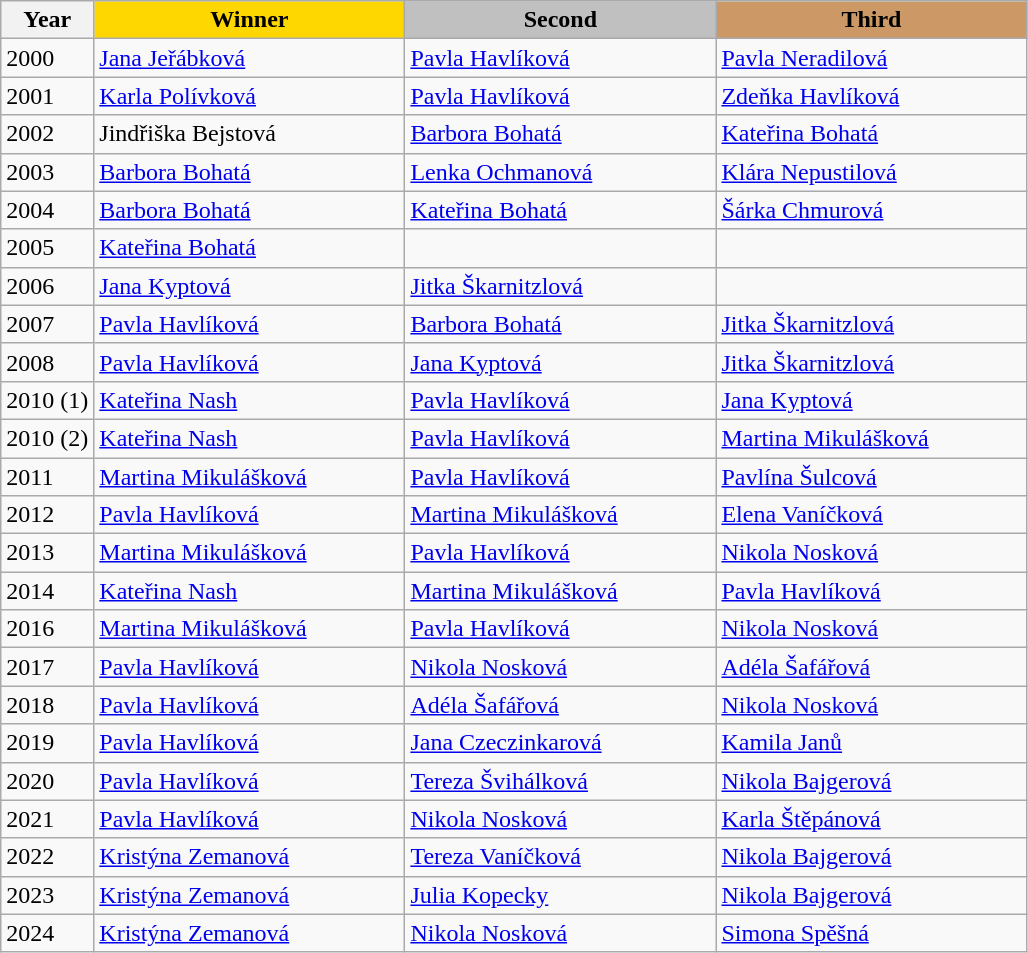<table class="wikitable sortable">
<tr>
<th>Year</th>
<th scope=col colspan=1 style="width:200px; background: gold;">Winner</th>
<th scope=col colspan=1 style="width:200px; background: silver;">Second</th>
<th scope=col colspan=1 style="width:200px; background: #cc9966;">Third</th>
</tr>
<tr>
<td>2000</td>
<td><a href='#'>Jana Jeřábková</a></td>
<td><a href='#'>Pavla Havlíková</a></td>
<td><a href='#'>Pavla Neradilová</a></td>
</tr>
<tr>
<td>2001</td>
<td><a href='#'>Karla Polívková</a></td>
<td><a href='#'>Pavla Havlíková</a></td>
<td><a href='#'>Zdeňka Havlíková</a></td>
</tr>
<tr>
<td>2002</td>
<td>Jindřiška Bejstová</td>
<td><a href='#'>Barbora Bohatá</a></td>
<td><a href='#'>Kateřina Bohatá</a></td>
</tr>
<tr>
<td>2003</td>
<td><a href='#'>Barbora Bohatá</a></td>
<td><a href='#'>Lenka Ochmanová</a></td>
<td><a href='#'>Klára Nepustilová</a></td>
</tr>
<tr>
<td>2004</td>
<td><a href='#'>Barbora Bohatá</a></td>
<td><a href='#'>Kateřina Bohatá</a></td>
<td><a href='#'>Šárka Chmurová</a></td>
</tr>
<tr>
<td>2005</td>
<td><a href='#'>Kateřina Bohatá</a></td>
<td></td>
<td></td>
</tr>
<tr>
<td>2006</td>
<td><a href='#'>Jana Kyptová</a></td>
<td><a href='#'>Jitka Škarnitzlová</a></td>
<td></td>
</tr>
<tr>
<td>2007</td>
<td><a href='#'>Pavla Havlíková</a></td>
<td><a href='#'>Barbora Bohatá</a></td>
<td><a href='#'>Jitka Škarnitzlová</a></td>
</tr>
<tr>
<td>2008</td>
<td><a href='#'>Pavla Havlíková</a></td>
<td><a href='#'>Jana Kyptová</a></td>
<td><a href='#'>Jitka Škarnitzlová</a></td>
</tr>
<tr>
<td>2010 (1)</td>
<td><a href='#'>Kateřina Nash</a></td>
<td><a href='#'>Pavla Havlíková</a></td>
<td><a href='#'>Jana Kyptová</a></td>
</tr>
<tr>
<td>2010 (2)</td>
<td><a href='#'>Kateřina Nash</a></td>
<td><a href='#'>Pavla Havlíková</a></td>
<td><a href='#'>Martina Mikulášková</a></td>
</tr>
<tr>
<td>2011</td>
<td><a href='#'>Martina Mikulášková</a></td>
<td><a href='#'>Pavla Havlíková</a></td>
<td><a href='#'>Pavlína Šulcová</a></td>
</tr>
<tr>
<td>2012</td>
<td><a href='#'>Pavla Havlíková</a></td>
<td><a href='#'>Martina Mikulášková</a></td>
<td><a href='#'>Elena Vaníčková</a></td>
</tr>
<tr>
<td>2013</td>
<td><a href='#'>Martina Mikulášková</a></td>
<td><a href='#'>Pavla Havlíková</a></td>
<td><a href='#'>Nikola Nosková</a></td>
</tr>
<tr>
<td>2014</td>
<td><a href='#'>Kateřina Nash</a></td>
<td><a href='#'>Martina Mikulášková</a></td>
<td><a href='#'>Pavla Havlíková</a></td>
</tr>
<tr>
<td>2016</td>
<td><a href='#'>Martina Mikulášková</a></td>
<td><a href='#'>Pavla Havlíková</a></td>
<td><a href='#'>Nikola Nosková</a></td>
</tr>
<tr>
<td>2017</td>
<td><a href='#'>Pavla Havlíková</a></td>
<td><a href='#'>Nikola Nosková</a></td>
<td><a href='#'>Adéla Šafářová</a></td>
</tr>
<tr>
<td>2018</td>
<td><a href='#'>Pavla Havlíková</a></td>
<td><a href='#'>Adéla Šafářová</a></td>
<td><a href='#'>Nikola Nosková</a></td>
</tr>
<tr>
<td>2019</td>
<td><a href='#'>Pavla Havlíková</a></td>
<td><a href='#'>Jana Czeczinkarová</a></td>
<td><a href='#'>Kamila Janů</a></td>
</tr>
<tr>
<td>2020</td>
<td><a href='#'>Pavla Havlíková</a></td>
<td><a href='#'>Tereza Švihálková</a></td>
<td><a href='#'>Nikola Bajgerová</a></td>
</tr>
<tr>
<td>2021</td>
<td><a href='#'>Pavla Havlíková</a></td>
<td><a href='#'>Nikola Nosková</a></td>
<td><a href='#'>Karla Štěpánová</a></td>
</tr>
<tr>
<td>2022</td>
<td><a href='#'>Kristýna Zemanová</a></td>
<td><a href='#'>Tereza Vaníčková</a></td>
<td><a href='#'>Nikola Bajgerová</a></td>
</tr>
<tr>
<td>2023</td>
<td><a href='#'>Kristýna Zemanová</a></td>
<td><a href='#'>Julia Kopecky</a></td>
<td><a href='#'>Nikola Bajgerová</a></td>
</tr>
<tr>
<td>2024</td>
<td><a href='#'>Kristýna Zemanová</a></td>
<td><a href='#'>Nikola Nosková</a></td>
<td><a href='#'>Simona Spěšná</a></td>
</tr>
</table>
